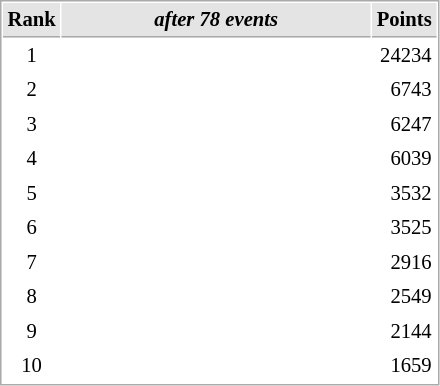<table cellspacing="1" cellpadding="3" style="border:1px solid #AAAAAA;font-size:86%">
<tr style="background-color: #E4E4E4;">
<th style="border-bottom:1px solid #AAAAAA" width=10>Rank</th>
<th style="border-bottom:1px solid #AAAAAA" width=200><em>after 78 events</em></th>
<th style="border-bottom:1px solid #AAAAAA" width=20 align=right>Points</th>
</tr>
<tr>
<td align=center>1</td>
<td></td>
<td align=right>24234</td>
</tr>
<tr>
<td align=center>2</td>
<td></td>
<td align=right>6743</td>
</tr>
<tr>
<td align=center>3</td>
<td></td>
<td align=right>6247</td>
</tr>
<tr>
<td align=center>4</td>
<td></td>
<td align=right>6039</td>
</tr>
<tr>
<td align=center>5</td>
<td></td>
<td align=right>3532</td>
</tr>
<tr>
<td align=center>6</td>
<td></td>
<td align=right>3525</td>
</tr>
<tr>
<td align=center>7</td>
<td></td>
<td align=right>2916</td>
</tr>
<tr>
<td align=center>8</td>
<td></td>
<td align=right>2549</td>
</tr>
<tr>
<td align=center>9</td>
<td></td>
<td align=right>2144</td>
</tr>
<tr>
<td align=center>10</td>
<td></td>
<td align=right>1659</td>
</tr>
</table>
